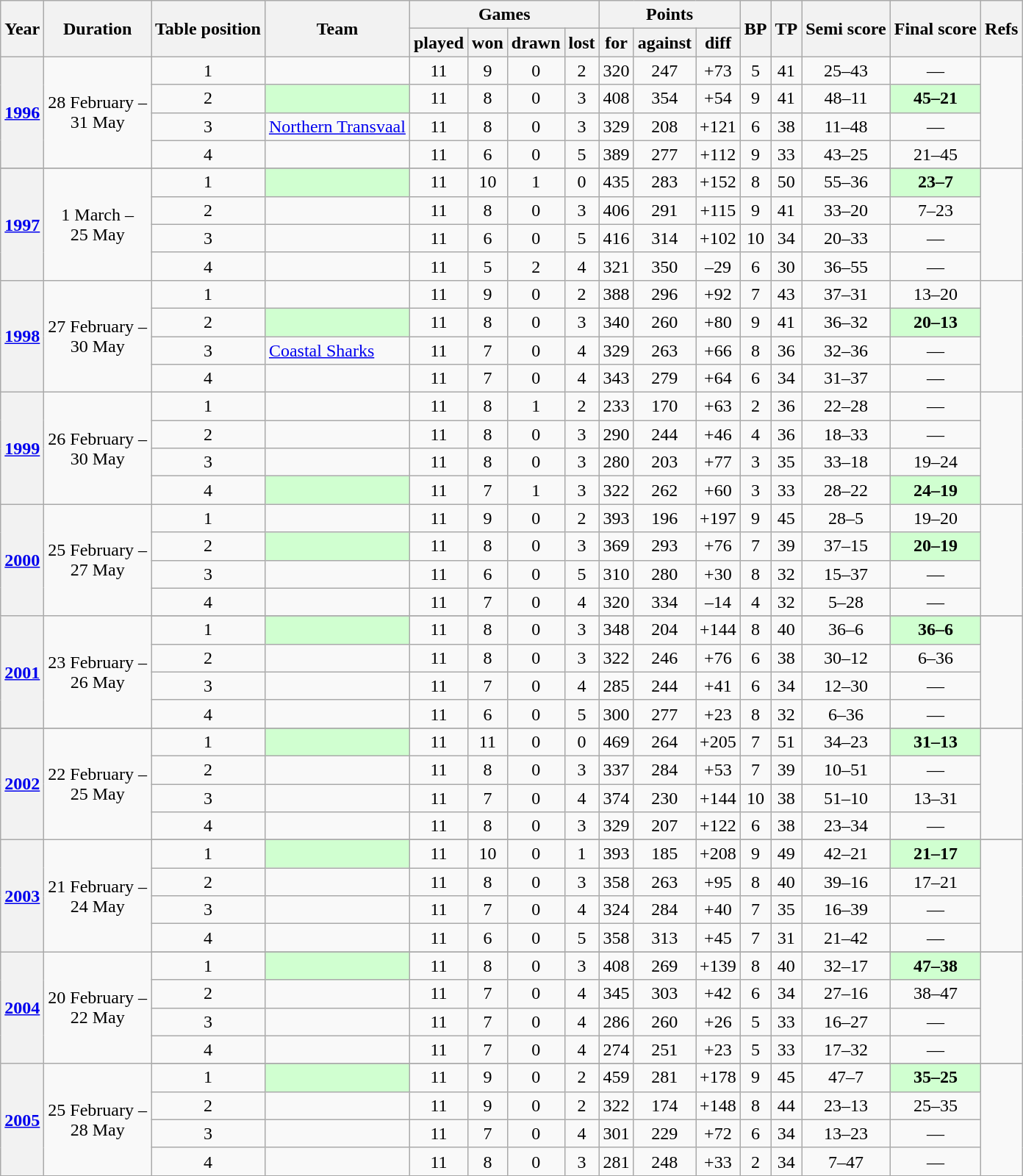<table class="wikitable" style="text-align:center">
<tr>
<th rowspan=2>Year</th>
<th rowspan=2>Duration</th>
<th rowspan=2>Table position</th>
<th rowspan=2>Team</th>
<th colspan=4>Games</th>
<th colspan=3>Points</th>
<th rowspan=2>BP</th>
<th rowspan=2>TP</th>
<th rowspan=2>Semi score</th>
<th rowspan=2>Final score</th>
<th rowspan=2>Refs</th>
</tr>
<tr>
<th>played</th>
<th>won</th>
<th>drawn</th>
<th>lost</th>
<th>for</th>
<th>against</th>
<th>diff</th>
</tr>
<tr>
<th scope="row" rowspan=4><a href='#'>1996</a></th>
<td rowspan=4>28 February –<br>31 May</td>
<td>1</td>
<td align=left></td>
<td>11</td>
<td>9</td>
<td>0</td>
<td>2</td>
<td>320</td>
<td>247</td>
<td>+73</td>
<td>5</td>
<td>41</td>
<td>25–43</td>
<td>—</td>
<td rowspan=4></td>
</tr>
<tr>
<td>2</td>
<td bgcolor="#d0ffd0" align=left><strong> </strong></td>
<td>11</td>
<td>8</td>
<td>0</td>
<td>3</td>
<td>408</td>
<td>354</td>
<td>+54</td>
<td>9</td>
<td>41</td>
<td>48–11</td>
<td bgcolor="#d0ffd0"><strong>45–21</strong></td>
</tr>
<tr>
<td>3</td>
<td align=left><a href='#'>Northern Transvaal</a></td>
<td>11</td>
<td>8</td>
<td>0</td>
<td>3</td>
<td>329</td>
<td>208</td>
<td>+121</td>
<td>6</td>
<td>38</td>
<td>11–48</td>
<td>—</td>
</tr>
<tr>
<td>4</td>
<td align=left></td>
<td>11</td>
<td>6</td>
<td>0</td>
<td>5</td>
<td>389</td>
<td>277</td>
<td>+112</td>
<td>9</td>
<td>33</td>
<td>43–25</td>
<td>21–45</td>
</tr>
<tr>
</tr>
<tr>
<th scope="row" rowspan=5><a href='#'>1997</a></th>
<td rowspan=5>1 March –<br>25 May</td>
</tr>
<tr>
<td>1</td>
<td bgcolor="#d0ffd0" align=left><strong> </strong></td>
<td>11</td>
<td>10</td>
<td>1</td>
<td>0</td>
<td>435</td>
<td>283</td>
<td>+152</td>
<td>8</td>
<td>50</td>
<td>55–36</td>
<td bgcolor="#d0ffd0"><strong>23–7</strong></td>
<td rowspan=4></td>
</tr>
<tr>
<td>2</td>
<td align=left></td>
<td>11</td>
<td>8</td>
<td>0</td>
<td>3</td>
<td>406</td>
<td>291</td>
<td>+115</td>
<td>9</td>
<td>41</td>
<td>33–20</td>
<td>7–23</td>
</tr>
<tr>
<td>3</td>
<td align=left></td>
<td>11</td>
<td>6</td>
<td>0</td>
<td>5</td>
<td>416</td>
<td>314</td>
<td>+102</td>
<td>10</td>
<td>34</td>
<td>20–33</td>
<td>—</td>
</tr>
<tr>
<td>4</td>
<td align=left></td>
<td>11</td>
<td>5</td>
<td>2</td>
<td>4</td>
<td>321</td>
<td>350</td>
<td>–29</td>
<td>6</td>
<td>30</td>
<td>36–55</td>
<td>—</td>
</tr>
<tr>
<th scope="row" rowspan=4><a href='#'>1998</a></th>
<td rowspan=4>27 February –<br>30 May</td>
<td>1</td>
<td align=left></td>
<td>11</td>
<td>9</td>
<td>0</td>
<td>2</td>
<td>388</td>
<td>296</td>
<td>+92</td>
<td>7</td>
<td>43</td>
<td>37–31</td>
<td>13–20</td>
<td rowspan=4></td>
</tr>
<tr>
<td>2</td>
<td bgcolor="#d0ffd0" align=left><strong> </strong></td>
<td>11</td>
<td>8</td>
<td>0</td>
<td>3</td>
<td>340</td>
<td>260</td>
<td>+80</td>
<td>9</td>
<td>41</td>
<td>36–32</td>
<td bgcolor="#d0ffd0"><strong>20–13</strong></td>
</tr>
<tr>
<td>3</td>
<td align=left><a href='#'>Coastal Sharks</a></td>
<td>11</td>
<td>7</td>
<td>0</td>
<td>4</td>
<td>329</td>
<td>263</td>
<td>+66</td>
<td>8</td>
<td>36</td>
<td>32–36</td>
<td>—</td>
</tr>
<tr>
<td>4</td>
<td align=left></td>
<td>11</td>
<td>7</td>
<td>0</td>
<td>4</td>
<td>343</td>
<td>279</td>
<td>+64</td>
<td>6</td>
<td>34</td>
<td>31–37</td>
<td>—</td>
</tr>
<tr>
<th scope="row" rowspan=4><a href='#'>1999</a></th>
<td rowspan=4>26 February –<br>30 May</td>
<td>1</td>
<td align=left></td>
<td>11</td>
<td>8</td>
<td>1</td>
<td>2</td>
<td>233</td>
<td>170</td>
<td>+63</td>
<td>2</td>
<td>36</td>
<td>22–28</td>
<td>—</td>
<td rowspan=4></td>
</tr>
<tr>
<td>2</td>
<td align=left></td>
<td>11</td>
<td>8</td>
<td>0</td>
<td>3</td>
<td>290</td>
<td>244</td>
<td>+46</td>
<td>4</td>
<td>36</td>
<td>18–33</td>
<td>—</td>
</tr>
<tr>
<td>3</td>
<td align=left></td>
<td>11</td>
<td>8</td>
<td>0</td>
<td>3</td>
<td>280</td>
<td>203</td>
<td>+77</td>
<td>3</td>
<td>35</td>
<td>33–18</td>
<td>19–24</td>
</tr>
<tr>
<td>4</td>
<td bgcolor="#d0ffd0" align=left><strong> </strong></td>
<td>11</td>
<td>7</td>
<td>1</td>
<td>3</td>
<td>322</td>
<td>262</td>
<td>+60</td>
<td>3</td>
<td>33</td>
<td>28–22</td>
<td bgcolor="#d0ffd0"><strong>24–19</strong></td>
</tr>
<tr>
<th scope="row" rowspan=4><a href='#'>2000</a></th>
<td rowspan=4>25 February –<br>27 May</td>
<td>1</td>
<td align=left></td>
<td>11</td>
<td>9</td>
<td>0</td>
<td>2</td>
<td>393</td>
<td>196</td>
<td>+197</td>
<td>9</td>
<td>45</td>
<td>28–5</td>
<td>19–20</td>
<td rowspan=4></td>
</tr>
<tr>
<td>2</td>
<td bgcolor="#d0ffd0" align=left><strong> </strong></td>
<td>11</td>
<td>8</td>
<td>0</td>
<td>3</td>
<td>369</td>
<td>293</td>
<td>+76</td>
<td>7</td>
<td>39</td>
<td>37–15</td>
<td bgcolor="#d0ffd0"><strong>20–19</strong></td>
</tr>
<tr>
<td>3</td>
<td align=left></td>
<td>11</td>
<td>6</td>
<td>0</td>
<td>5</td>
<td>310</td>
<td>280</td>
<td>+30</td>
<td>8</td>
<td>32</td>
<td>15–37</td>
<td>—</td>
</tr>
<tr>
<td>4</td>
<td align=left></td>
<td>11</td>
<td>7</td>
<td>0</td>
<td>4</td>
<td>320</td>
<td>334</td>
<td>–14</td>
<td>4</td>
<td>32</td>
<td>5–28</td>
<td>—</td>
</tr>
<tr>
<th scope="row" rowspan=5><a href='#'>2001</a></th>
<td rowspan=5>23 February –<br>26 May</td>
</tr>
<tr>
<td>1</td>
<td bgcolor="#d0ffd0" align=left><strong> </strong></td>
<td>11</td>
<td>8</td>
<td>0</td>
<td>3</td>
<td>348</td>
<td>204</td>
<td>+144</td>
<td>8</td>
<td>40</td>
<td>36–6</td>
<td bgcolor="#d0ffd0"><strong>36–6</strong></td>
<td rowspan=4></td>
</tr>
<tr>
<td>2</td>
<td align=left></td>
<td>11</td>
<td>8</td>
<td>0</td>
<td>3</td>
<td>322</td>
<td>246</td>
<td>+76</td>
<td>6</td>
<td>38</td>
<td>30–12</td>
<td>6–36</td>
</tr>
<tr>
<td>3</td>
<td align=left></td>
<td>11</td>
<td>7</td>
<td>0</td>
<td>4</td>
<td>285</td>
<td>244</td>
<td>+41</td>
<td>6</td>
<td>34</td>
<td>12–30</td>
<td>—</td>
</tr>
<tr>
<td>4</td>
<td align=left></td>
<td>11</td>
<td>6</td>
<td>0</td>
<td>5</td>
<td>300</td>
<td>277</td>
<td>+23</td>
<td>8</td>
<td>32</td>
<td>6–36</td>
<td>—</td>
</tr>
<tr>
</tr>
<tr>
<th scope="row" rowspan=5><a href='#'>2002</a></th>
<td rowspan=5>22 February –<br>25 May</td>
</tr>
<tr>
<td>1</td>
<td bgcolor="#d0ffd0" align=left><strong> </strong></td>
<td>11</td>
<td>11</td>
<td>0</td>
<td>0</td>
<td>469</td>
<td>264</td>
<td>+205</td>
<td>7</td>
<td>51</td>
<td>34–23</td>
<td bgcolor="#d0ffd0"><strong>31–13</strong></td>
<td rowspan=4></td>
</tr>
<tr>
<td>2</td>
<td align=left></td>
<td>11</td>
<td>8</td>
<td>0</td>
<td>3</td>
<td>337</td>
<td>284</td>
<td>+53</td>
<td>7</td>
<td>39</td>
<td>10–51</td>
<td>—</td>
</tr>
<tr>
<td>3</td>
<td align=left></td>
<td>11</td>
<td>7</td>
<td>0</td>
<td>4</td>
<td>374</td>
<td>230</td>
<td>+144</td>
<td>10</td>
<td>38</td>
<td>51–10</td>
<td>13–31</td>
</tr>
<tr>
<td>4</td>
<td align=left></td>
<td>11</td>
<td>8</td>
<td>0</td>
<td>3</td>
<td>329</td>
<td>207</td>
<td>+122</td>
<td>6</td>
<td>38</td>
<td>23–34</td>
<td>—</td>
</tr>
<tr>
<th scope="row" rowspan=5><a href='#'>2003</a></th>
<td rowspan=5>21 February –<br>24 May</td>
</tr>
<tr>
<td>1</td>
<td bgcolor="#d0ffd0" align=left><strong> </strong></td>
<td>11</td>
<td>10</td>
<td>0</td>
<td>1</td>
<td>393</td>
<td>185</td>
<td>+208</td>
<td>9</td>
<td>49</td>
<td>42–21</td>
<td bgcolor="#d0ffd0"><strong>21–17</strong></td>
<td rowspan=4></td>
</tr>
<tr>
<td>2</td>
<td align=left></td>
<td>11</td>
<td>8</td>
<td>0</td>
<td>3</td>
<td>358</td>
<td>263</td>
<td>+95</td>
<td>8</td>
<td>40</td>
<td>39–16</td>
<td>17–21</td>
</tr>
<tr>
<td>3</td>
<td align=left></td>
<td>11</td>
<td>7</td>
<td>0</td>
<td>4</td>
<td>324</td>
<td>284</td>
<td>+40</td>
<td>7</td>
<td>35</td>
<td>16–39</td>
<td>—</td>
</tr>
<tr>
<td>4</td>
<td align=left></td>
<td>11</td>
<td>6</td>
<td>0</td>
<td>5</td>
<td>358</td>
<td>313</td>
<td>+45</td>
<td>7</td>
<td>31</td>
<td>21–42</td>
<td>—</td>
</tr>
<tr>
<th scope="row" rowspan=5><a href='#'>2004</a></th>
<td rowspan=5>20 February –<br>22 May</td>
</tr>
<tr>
<td>1</td>
<td bgcolor="#d0ffd0" align=left><strong>  </strong></td>
<td>11</td>
<td>8</td>
<td>0</td>
<td>3</td>
<td>408</td>
<td>269</td>
<td>+139</td>
<td>8</td>
<td>40</td>
<td>32–17</td>
<td bgcolor="#d0ffd0"><strong>47–38</strong></td>
<td rowspan=4></td>
</tr>
<tr>
<td>2</td>
<td align=left></td>
<td>11</td>
<td>7</td>
<td>0</td>
<td>4</td>
<td>345</td>
<td>303</td>
<td>+42</td>
<td>6</td>
<td>34</td>
<td>27–16</td>
<td>38–47</td>
</tr>
<tr>
<td>3</td>
<td align=left></td>
<td>11</td>
<td>7</td>
<td>0</td>
<td>4</td>
<td>286</td>
<td>260</td>
<td>+26</td>
<td>5</td>
<td>33</td>
<td>16–27</td>
<td>—</td>
</tr>
<tr>
<td>4</td>
<td align=left></td>
<td>11</td>
<td>7</td>
<td>0</td>
<td>4</td>
<td>274</td>
<td>251</td>
<td>+23</td>
<td>5</td>
<td>33</td>
<td>17–32</td>
<td>—</td>
</tr>
<tr>
<th scope="row" rowspan=5><a href='#'>2005</a></th>
<td rowspan=5>25 February –<br>28 May</td>
</tr>
<tr>
<td>1</td>
<td bgcolor="#d0ffd0" align=left><strong> </strong></td>
<td>11</td>
<td>9</td>
<td>0</td>
<td>2</td>
<td>459</td>
<td>281</td>
<td>+178</td>
<td>9</td>
<td>45</td>
<td>47–7</td>
<td bgcolor="#d0ffd0"><strong>35–25</strong></td>
<td rowspan=4></td>
</tr>
<tr>
<td>2</td>
<td align=left></td>
<td>11</td>
<td>9</td>
<td>0</td>
<td>2</td>
<td>322</td>
<td>174</td>
<td>+148</td>
<td>8</td>
<td>44</td>
<td>23–13</td>
<td>25–35</td>
</tr>
<tr>
<td>3</td>
<td align=left></td>
<td>11</td>
<td>7</td>
<td>0</td>
<td>4</td>
<td>301</td>
<td>229</td>
<td>+72</td>
<td>6</td>
<td>34</td>
<td>13–23</td>
<td>—</td>
</tr>
<tr>
<td>4</td>
<td align=left></td>
<td>11</td>
<td>8</td>
<td>0</td>
<td>3</td>
<td>281</td>
<td>248</td>
<td>+33</td>
<td>2</td>
<td>34</td>
<td>7–47</td>
<td>—</td>
</tr>
<tr>
</tr>
</table>
